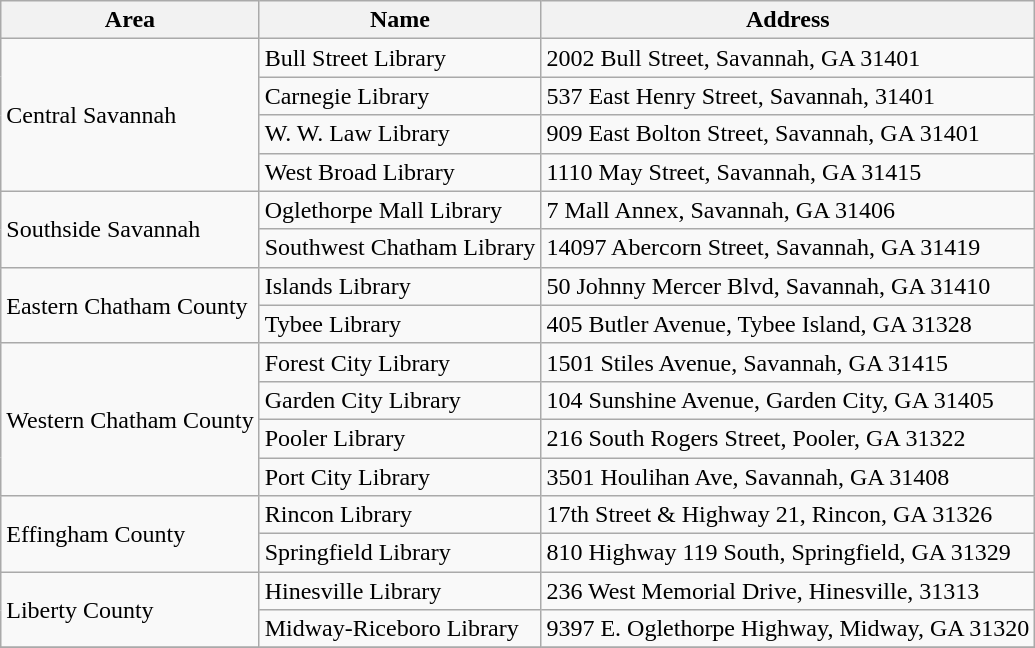<table class="wikitable">
<tr>
<th>Area</th>
<th>Name</th>
<th>Address</th>
</tr>
<tr>
<td rowspan="4">Central Savannah</td>
<td>Bull Street Library</td>
<td>2002 Bull Street, Savannah, GA 31401</td>
</tr>
<tr>
<td>Carnegie Library</td>
<td>537 East Henry Street, Savannah, 31401</td>
</tr>
<tr>
<td>W. W. Law Library</td>
<td>909 East Bolton Street, Savannah, GA 31401</td>
</tr>
<tr>
<td>West Broad Library</td>
<td>1110 May Street, Savannah, GA 31415</td>
</tr>
<tr>
<td rowspan=2">Southside Savannah</td>
<td>Oglethorpe Mall Library</td>
<td>7 Mall Annex, Savannah, GA 31406</td>
</tr>
<tr>
<td>Southwest Chatham Library</td>
<td>14097 Abercorn Street, Savannah, GA 31419</td>
</tr>
<tr>
<td rowspan="2">Eastern Chatham County</td>
<td>Islands Library</td>
<td>50 Johnny Mercer Blvd, Savannah, GA 31410</td>
</tr>
<tr>
<td>Tybee Library</td>
<td>405 Butler Avenue, Tybee Island, GA 31328</td>
</tr>
<tr>
<td rowspan="4">Western Chatham County</td>
<td>Forest City Library</td>
<td>1501 Stiles Avenue, Savannah, GA 31415</td>
</tr>
<tr>
<td>Garden City Library</td>
<td>104 Sunshine Avenue, Garden City, GA 31405</td>
</tr>
<tr>
<td>Pooler Library</td>
<td>216 South Rogers Street, Pooler, GA 31322</td>
</tr>
<tr>
<td>Port City Library</td>
<td>3501 Houlihan Ave, Savannah, GA 31408</td>
</tr>
<tr>
<td rowspan="2">Effingham County</td>
<td>Rincon Library</td>
<td>17th Street & Highway 21, Rincon, GA 31326</td>
</tr>
<tr>
<td>Springfield Library</td>
<td>810 Highway 119 South, Springfield, GA 31329</td>
</tr>
<tr>
<td rowspan="2">Liberty County</td>
<td>Hinesville Library</td>
<td>236 West Memorial Drive, Hinesville, 31313</td>
</tr>
<tr>
<td>Midway-Riceboro Library</td>
<td>9397 E. Oglethorpe Highway, Midway, GA 31320</td>
</tr>
<tr>
</tr>
</table>
